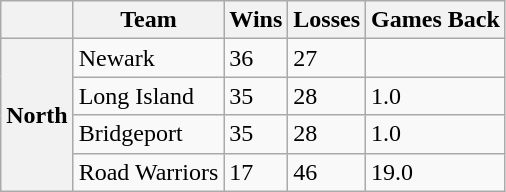<table class="wikitable">
<tr>
<th></th>
<th>Team</th>
<th>Wins</th>
<th>Losses</th>
<th>Games Back</th>
</tr>
<tr>
<th rowspan="4">North</th>
<td>Newark</td>
<td>36</td>
<td>27</td>
<td> </td>
</tr>
<tr>
<td>Long Island</td>
<td>35</td>
<td>28</td>
<td>1.0</td>
</tr>
<tr>
<td>Bridgeport</td>
<td>35</td>
<td>28</td>
<td>1.0</td>
</tr>
<tr>
<td>Road Warriors</td>
<td>17</td>
<td>46</td>
<td>19.0</td>
</tr>
</table>
